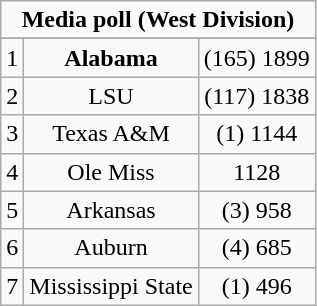<table class="wikitable" style="display: inline-table;">
<tr>
<td align="center" Colspan="3"><strong>Media poll (West Division)</strong></td>
</tr>
<tr align="center">
</tr>
<tr align="center">
<td>1</td>
<td><strong>Alabama</strong></td>
<td>(165) 1899</td>
</tr>
<tr align="center">
<td>2</td>
<td>LSU</td>
<td>(117) 1838</td>
</tr>
<tr align="center">
<td>3</td>
<td>Texas A&M</td>
<td>(1) 1144</td>
</tr>
<tr align="center">
<td>4</td>
<td>Ole Miss</td>
<td>1128</td>
</tr>
<tr align="center">
<td>5</td>
<td>Arkansas</td>
<td>(3) 958</td>
</tr>
<tr align="center">
<td>6</td>
<td>Auburn</td>
<td>(4) 685</td>
</tr>
<tr align="center">
<td>7</td>
<td>Mississippi State</td>
<td>(1) 496</td>
</tr>
</table>
